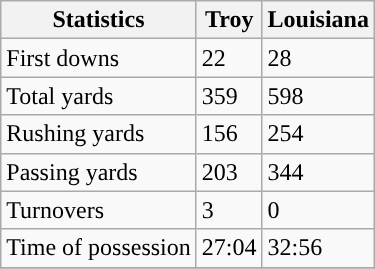<table class="wikitable">
<tr>
<th>Statistics</th>
<th>Troy</th>
<th>Louisiana</th>
</tr>
<tr>
<td>First downs</td>
<td>22</td>
<td>28</td>
</tr>
<tr>
<td>Total yards</td>
<td>359</td>
<td>598</td>
</tr>
<tr>
<td>Rushing yards</td>
<td>156</td>
<td>254</td>
</tr>
<tr>
<td>Passing yards</td>
<td>203</td>
<td>344</td>
</tr>
<tr>
<td>Turnovers</td>
<td>3</td>
<td>0</td>
</tr>
<tr>
<td>Time of possession</td>
<td>27:04</td>
<td>32:56</td>
</tr>
<tr>
</tr>
</table>
